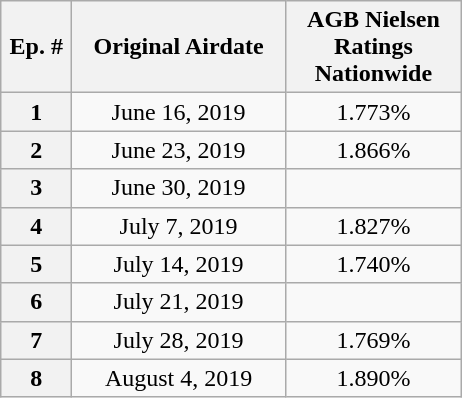<table class="wikitable" style="text-align:center">
<tr>
<th rowspan=1 style="width:40px">Ep. #</th>
<th style="width:135px">Original Airdate</th>
<th width="110">AGB Nielsen Ratings Nationwide</th>
</tr>
<tr>
<th>1</th>
<td>June 16, 2019</td>
<td>1.773%</td>
</tr>
<tr>
<th>2</th>
<td>June 23, 2019</td>
<td>1.866%</td>
</tr>
<tr>
<th>3</th>
<td>June 30, 2019</td>
<td></td>
</tr>
<tr>
<th>4</th>
<td>July 7, 2019</td>
<td>1.827%</td>
</tr>
<tr>
<th>5</th>
<td>July 14, 2019</td>
<td>1.740%</td>
</tr>
<tr>
<th>6</th>
<td>July 21, 2019</td>
<td></td>
</tr>
<tr>
<th>7</th>
<td>July 28, 2019</td>
<td>1.769%</td>
</tr>
<tr>
<th>8</th>
<td>August 4, 2019</td>
<td>1.890%</td>
</tr>
</table>
